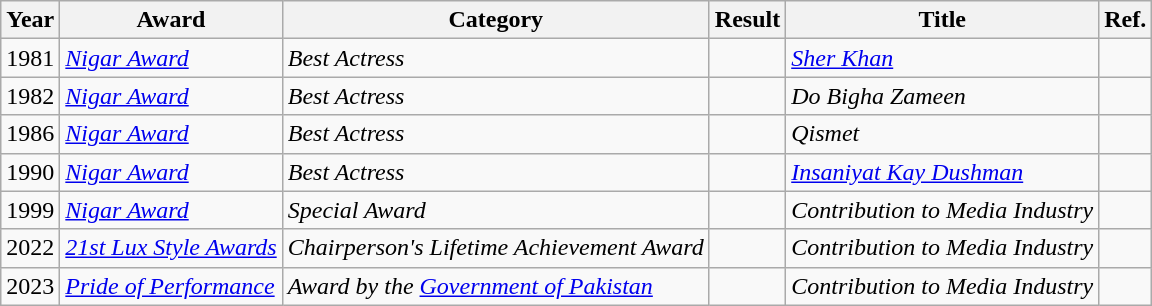<table class="wikitable">
<tr>
<th>Year</th>
<th>Award</th>
<th>Category</th>
<th>Result</th>
<th>Title</th>
<th>Ref.</th>
</tr>
<tr>
<td>1981</td>
<td><em><a href='#'>Nigar Award</a></em></td>
<td><em>Best Actress</em></td>
<td></td>
<td><em><a href='#'>Sher Khan</a></em></td>
<td></td>
</tr>
<tr>
<td>1982</td>
<td><em><a href='#'>Nigar Award</a></em></td>
<td><em>Best Actress</em></td>
<td></td>
<td><em>Do Bigha Zameen</em></td>
<td></td>
</tr>
<tr>
<td>1986</td>
<td><em><a href='#'>Nigar Award</a></em></td>
<td><em>Best Actress</em></td>
<td></td>
<td><em>Qismet</em></td>
<td></td>
</tr>
<tr>
<td>1990</td>
<td><em><a href='#'>Nigar Award</a></em></td>
<td><em>Best Actress</em></td>
<td></td>
<td><em><a href='#'>Insaniyat Kay Dushman</a></em></td>
<td></td>
</tr>
<tr>
<td>1999</td>
<td><em><a href='#'>Nigar Award</a></em></td>
<td><em>Special Award</em></td>
<td></td>
<td><em>Contribution to Media Industry</em></td>
<td></td>
</tr>
<tr>
<td>2022</td>
<td><em><a href='#'>21st Lux Style Awards</a></em></td>
<td><em>Chairperson's Lifetime Achievement Award</em></td>
<td></td>
<td><em>Contribution to Media Industry</em></td>
<td></td>
</tr>
<tr>
<td>2023</td>
<td><em><a href='#'>Pride of Performance</a></em></td>
<td><em>Award by the <a href='#'>Government of Pakistan</a></em></td>
<td></td>
<td><em>Contribution to Media Industry</em></td>
<td></td>
</tr>
</table>
